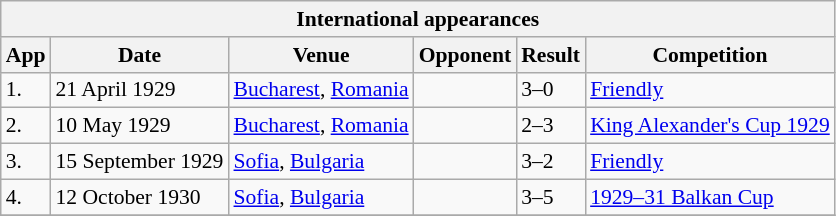<table class="wikitable" style="font-size:90%">
<tr>
<th colspan="7"><strong>International appearances</strong></th>
</tr>
<tr>
<th>App</th>
<th>Date</th>
<th>Venue</th>
<th>Opponent</th>
<th>Result</th>
<th>Competition</th>
</tr>
<tr>
<td>1.</td>
<td>21 April 1929</td>
<td><a href='#'>Bucharest</a>, <a href='#'>Romania</a></td>
<td></td>
<td>3–0</td>
<td><a href='#'>Friendly</a></td>
</tr>
<tr>
<td>2.</td>
<td>10 May 1929</td>
<td><a href='#'>Bucharest</a>, <a href='#'>Romania</a></td>
<td></td>
<td>2–3</td>
<td><a href='#'>King Alexander's Cup 1929</a></td>
</tr>
<tr>
<td>3.</td>
<td>15 September 1929</td>
<td><a href='#'>Sofia</a>, <a href='#'>Bulgaria</a></td>
<td></td>
<td>3–2</td>
<td><a href='#'>Friendly</a></td>
</tr>
<tr>
<td>4.</td>
<td>12 October 1930</td>
<td><a href='#'>Sofia</a>, <a href='#'>Bulgaria</a></td>
<td></td>
<td>3–5</td>
<td><a href='#'>1929–31 Balkan Cup</a></td>
</tr>
<tr>
</tr>
</table>
